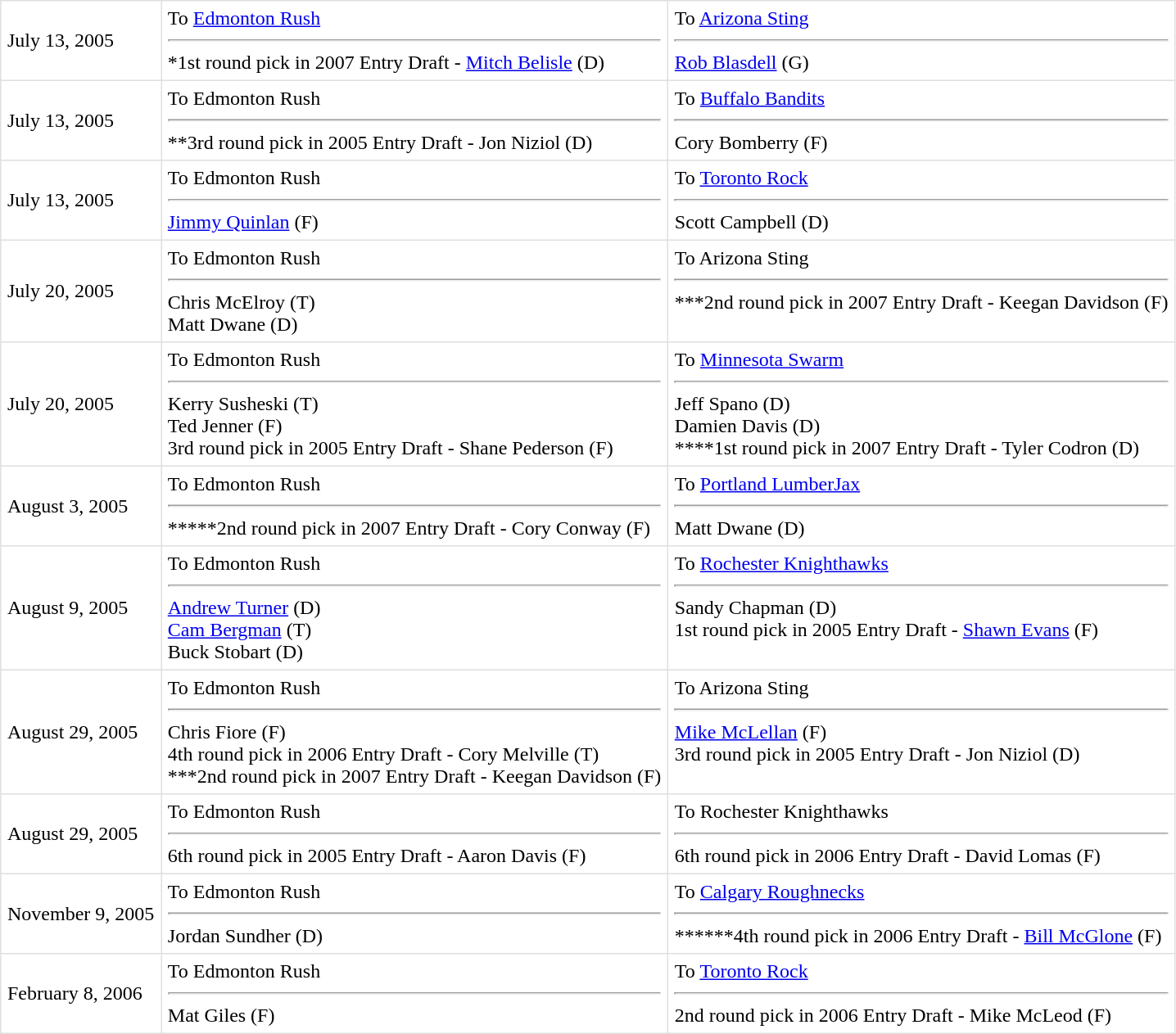<table border=1 style="border-collapse:collapse" bordercolor="#DFDFDF"  cellpadding="5">
<tr>
<td>July 13, 2005<br></td>
<td valign="top">To <a href='#'>Edmonton Rush</a> <hr> *1st round pick in 2007 Entry Draft - <a href='#'>Mitch Belisle</a> (D)</td>
<td valign="top">To <a href='#'>Arizona Sting</a> <hr> <a href='#'>Rob Blasdell</a> (G)</td>
</tr>
<tr>
<td>July 13, 2005<br></td>
<td valign="top">To Edmonton Rush <hr> **3rd round pick in 2005 Entry Draft - Jon Niziol (D)</td>
<td valign="top">To <a href='#'>Buffalo Bandits</a> <hr> Cory Bomberry (F)</td>
</tr>
<tr>
<td>July 13, 2005<br></td>
<td valign="top">To Edmonton Rush <hr> <a href='#'>Jimmy Quinlan</a> (F)</td>
<td valign="top">To <a href='#'>Toronto Rock</a> <hr> Scott Campbell (D)</td>
</tr>
<tr>
<td>July 20, 2005<br></td>
<td valign="top">To Edmonton Rush <hr> Chris McElroy (T) <br> Matt Dwane (D)</td>
<td valign="top">To Arizona Sting <hr> ***2nd round pick in 2007 Entry Draft - Keegan Davidson (F)</td>
</tr>
<tr>
<td>July 20, 2005<br></td>
<td valign="top">To Edmonton Rush <hr> Kerry Susheski (T) <br> Ted Jenner (F) <br> 3rd round pick in 2005 Entry Draft - Shane Pederson (F)</td>
<td valign="top">To <a href='#'>Minnesota Swarm</a> <hr> Jeff Spano (D) <br> Damien Davis (D) <br> ****1st round pick in 2007 Entry Draft - Tyler Codron (D)</td>
</tr>
<tr>
<td>August 3, 2005<br></td>
<td valign="top">To Edmonton Rush <hr> *****2nd round pick in 2007 Entry Draft - Cory Conway (F)</td>
<td valign="top">To <a href='#'>Portland LumberJax</a> <hr> Matt Dwane (D)</td>
</tr>
<tr>
<td>August 9, 2005<br></td>
<td valign="top">To Edmonton Rush <hr> <a href='#'>Andrew Turner</a> (D) <br> <a href='#'>Cam Bergman</a> (T) <br> Buck Stobart (D)</td>
<td valign="top">To <a href='#'>Rochester Knighthawks</a> <hr> Sandy Chapman (D) <br> 1st round pick in 2005 Entry Draft - <a href='#'>Shawn Evans</a> (F)</td>
</tr>
<tr>
<td>August 29, 2005<br></td>
<td valign="top">To Edmonton Rush <hr> Chris Fiore (F) <br> 4th round pick in 2006 Entry Draft - Cory Melville (T)<br> ***2nd round pick in 2007 Entry Draft - Keegan Davidson (F)</td>
<td valign="top">To Arizona Sting <hr> <a href='#'>Mike McLellan</a> (F) <br> 3rd round pick in 2005 Entry Draft - Jon Niziol (D)</td>
</tr>
<tr>
<td>August 29, 2005<br></td>
<td valign="top">To Edmonton Rush <hr> 6th round pick in 2005 Entry Draft - Aaron Davis (F)</td>
<td valign="top">To Rochester Knighthawks <hr> 6th round pick in 2006 Entry Draft - David Lomas (F)</td>
</tr>
<tr>
<td>November 9, 2005<br></td>
<td valign="top">To Edmonton Rush <hr> Jordan Sundher (D)</td>
<td valign="top">To <a href='#'>Calgary Roughnecks</a> <hr> ******4th round pick in 2006 Entry Draft - <a href='#'>Bill McGlone</a> (F)</td>
</tr>
<tr>
<td>February 8, 2006<br></td>
<td valign="top">To Edmonton Rush <hr> Mat Giles (F)</td>
<td valign="top">To <a href='#'>Toronto Rock</a> <hr> 2nd round pick in 2006 Entry Draft - Mike McLeod (F)</td>
</tr>
</table>
